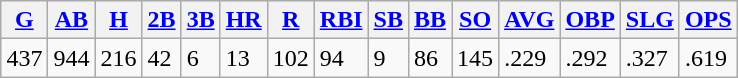<table class="wikitable" style="margin:1em auto;">
<tr>
<th><a href='#'>G</a></th>
<th><a href='#'>AB</a></th>
<th><a href='#'>H</a></th>
<th><a href='#'>2B</a></th>
<th><a href='#'>3B</a></th>
<th><a href='#'>HR</a></th>
<th><a href='#'>R</a></th>
<th><a href='#'>RBI</a></th>
<th><a href='#'>SB</a></th>
<th><a href='#'>BB</a></th>
<th><a href='#'>SO</a></th>
<th><a href='#'>AVG</a></th>
<th><a href='#'>OBP</a></th>
<th><a href='#'>SLG</a></th>
<th><a href='#'>OPS</a></th>
</tr>
<tr>
<td>437</td>
<td>944</td>
<td>216</td>
<td>42</td>
<td>6</td>
<td>13</td>
<td>102</td>
<td>94</td>
<td>9</td>
<td>86</td>
<td>145</td>
<td>.229</td>
<td>.292</td>
<td>.327</td>
<td>.619</td>
</tr>
</table>
